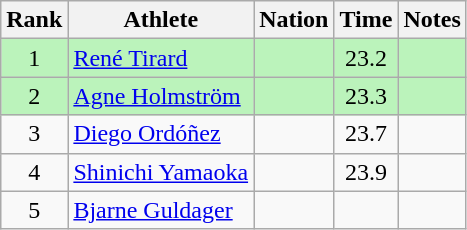<table class="wikitable sortable" style="text-align:center">
<tr>
<th>Rank</th>
<th>Athlete</th>
<th>Nation</th>
<th>Time</th>
<th>Notes</th>
</tr>
<tr bgcolor=bbf3bb>
<td>1</td>
<td align=left><a href='#'>René Tirard</a></td>
<td align=left></td>
<td>23.2</td>
<td></td>
</tr>
<tr bgcolor=bbf3bb>
<td>2</td>
<td align=left><a href='#'>Agne Holmström</a></td>
<td align=left></td>
<td>23.3</td>
<td></td>
</tr>
<tr>
<td>3</td>
<td align=left><a href='#'>Diego Ordóñez</a></td>
<td align=left></td>
<td>23.7</td>
<td></td>
</tr>
<tr>
<td>4</td>
<td align=left><a href='#'>Shinichi Yamaoka</a></td>
<td align=left></td>
<td>23.9</td>
<td></td>
</tr>
<tr>
<td>5</td>
<td align=left><a href='#'>Bjarne Guldager</a></td>
<td align=left></td>
<td data-sort-value=30.0></td>
<td></td>
</tr>
</table>
